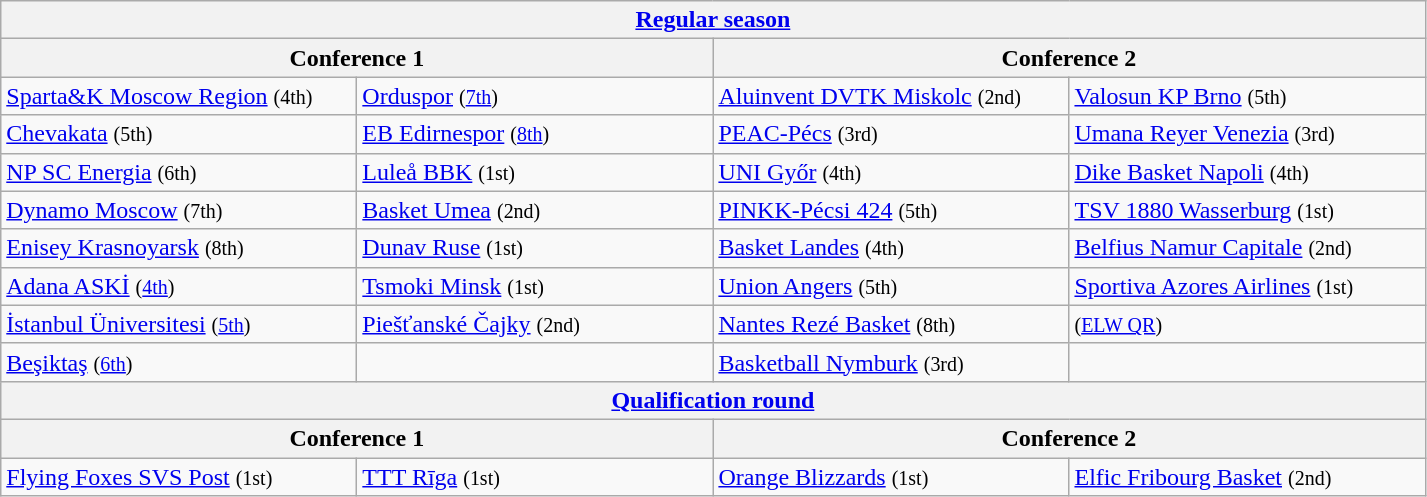<table class="wikitable">
<tr>
<th colspan=4><a href='#'>Regular season</a></th>
</tr>
<tr>
<th colspan=2>Conference 1</th>
<th colspan=2>Conference 2</th>
</tr>
<tr>
<td width=230> <a href='#'>Sparta&K Moscow Region</a> <small>(4th)</small></td>
<td width=230> <a href='#'>Orduspor</a> <small>(<a href='#'>7th</a>)</small></td>
<td width=230> <a href='#'>Aluinvent DVTK Miskolc</a> <small>(2nd)</small></td>
<td width=230> <a href='#'>Valosun KP Brno</a> <small>(5th)</small></td>
</tr>
<tr>
<td width=230> <a href='#'>Chevakata</a> <small>(5th)</small></td>
<td width=230> <a href='#'>EB Edirnespor</a> <small>(<a href='#'>8th</a>)</small></td>
<td width=230> <a href='#'>PEAC-Pécs</a> <small>(3rd)</small></td>
<td width=230> <a href='#'>Umana Reyer Venezia</a> <small>(3rd)</small></td>
</tr>
<tr>
<td width=230> <a href='#'>NP SC Energia</a> <small>(6th)</small></td>
<td width=230> <a href='#'>Luleå BBK</a> <small>(1st)</small></td>
<td width=230> <a href='#'>UNI Győr</a> <small>(4th)</small></td>
<td width=230> <a href='#'>Dike Basket Napoli</a> <small>(4th)</small></td>
</tr>
<tr>
<td width=230> <a href='#'>Dynamo Moscow</a> <small>(7th)</small></td>
<td width=230> <a href='#'>Basket Umea</a> <small>(2nd)</small></td>
<td width=230> <a href='#'>PINKK-Pécsi 424</a> <small>(5th)</small></td>
<td width=230> <a href='#'>TSV 1880 Wasserburg</a> <small>(1st)</small></td>
</tr>
<tr>
<td width=230> <a href='#'>Enisey Krasnoyarsk</a> <small>(8th)</small></td>
<td width=230> <a href='#'>Dunav Ruse</a> <small>(1st)</small></td>
<td width=230> <a href='#'>Basket Landes</a> <small>(4th)</small></td>
<td width=230> <a href='#'>Belfius Namur Capitale</a> <small>(2nd)</small></td>
</tr>
<tr>
<td width=230> <a href='#'>Adana ASKİ</a> <small>(<a href='#'>4th</a>)</small></td>
<td width=230> <a href='#'>Tsmoki Minsk</a> <small>(1st)</small></td>
<td width=230> <a href='#'>Union Angers</a> <small>(5th)</small></td>
<td width=230> <a href='#'>Sportiva Azores Airlines</a> <small>(1st)</small></td>
</tr>
<tr>
<td width=230> <a href='#'>İstanbul Üniversitesi</a> <small>(<a href='#'>5th</a>)</small></td>
<td width=230> <a href='#'>Piešťanské Čajky</a> <small>(2nd)</small></td>
<td width=230> <a href='#'>Nantes Rezé Basket</a> <small>(8th)</small></td>
<td width=230> <small>(<a href='#'>ELW QR</a>)</small></td>
</tr>
<tr>
<td width=230> <a href='#'>Beşiktaş</a> <small>(<a href='#'>6th</a>)</small></td>
<td></td>
<td width=230> <a href='#'>Basketball Nymburk</a> <small>(3rd)</small></td>
<td></td>
</tr>
<tr>
<th colspan=4><a href='#'>Qualification round</a></th>
</tr>
<tr>
<th colspan=2>Conference 1</th>
<th colspan=2>Conference 2</th>
</tr>
<tr>
<td width=230> <a href='#'>Flying Foxes SVS Post</a> <small>(1st)</small></td>
<td width=230> <a href='#'>TTT Rīga</a> <small>(1st)</small></td>
<td width=230> <a href='#'>Orange Blizzards</a> <small>(1st)</small></td>
<td width=230> <a href='#'>Elfic Fribourg Basket</a> <small>(2nd)</small></td>
</tr>
</table>
